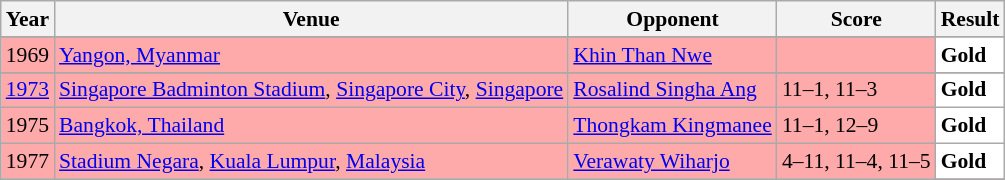<table class="sortable wikitable" style="font-size: 90%;">
<tr>
<th>Year</th>
<th>Venue</th>
<th>Opponent</th>
<th>Score</th>
<th>Result</th>
</tr>
<tr>
</tr>
<tr>
</tr>
<tr style="background:#FFAAAA">
<td align="center">1969</td>
<td align="left"><a href='#'>Yangon, Myanmar</a></td>
<td align="left">  <a href='#'>Khin Than Nwe</a></td>
<td align="left"></td>
<td style="text-align:left; background:white"> <strong>Gold</strong></td>
</tr>
<tr>
</tr>
<tr>
</tr>
<tr>
</tr>
<tr>
</tr>
<tr style="background:#FFAAAA">
<td align="center"><a href='#'>1973</a></td>
<td align="left"><a href='#'>Singapore Badminton Stadium</a>, <a href='#'>Singapore City</a>, <a href='#'>Singapore</a></td>
<td align="left"> <a href='#'>Rosalind Singha Ang</a></td>
<td align="left">11–1, 11–3</td>
<td style="text-align:left; background:white"> <strong>Gold</strong></td>
</tr>
<tr style="background:#FFAAAA">
<td align="center">1975</td>
<td align="left"><a href='#'>Bangkok, Thailand</a></td>
<td align="left"> <a href='#'>Thongkam Kingmanee</a></td>
<td align="left">11–1, 12–9</td>
<td style="text-align:left; background:white"> <strong>Gold</strong></td>
</tr>
<tr style="background:#FFAAAA">
<td align="center">1977</td>
<td align="left"><a href='#'>Stadium Negara</a>, <a href='#'>Kuala Lumpur</a>, <a href='#'>Malaysia</a></td>
<td align="left"> <a href='#'>Verawaty Wiharjo</a></td>
<td align="left">4–11, 11–4, 11–5</td>
<td style="text-align:left; background:white"> <strong>Gold</strong></td>
</tr>
<tr>
</tr>
<tr>
</tr>
<tr>
</tr>
<tr>
</tr>
<tr>
</tr>
<tr>
</tr>
<tr>
</tr>
<tr>
</tr>
</table>
